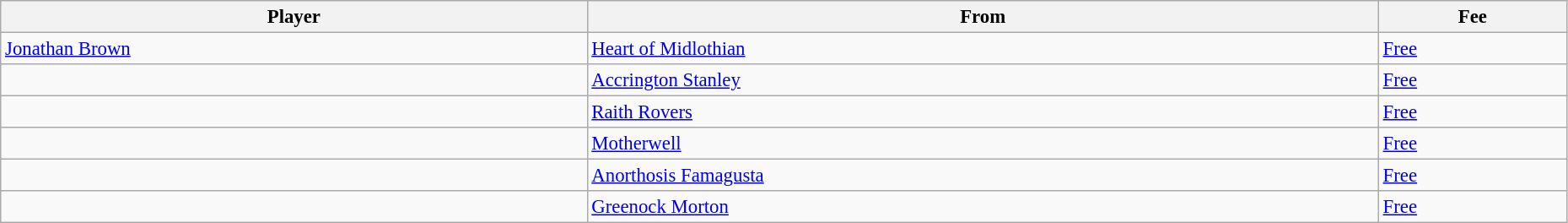<table class="wikitable" style="text-align:center; font-size:95%;width:98%; text-align:left">
<tr>
<th>Player</th>
<th>From</th>
<th>Fee</th>
</tr>
<tr>
<td> <a href='#'>Jonathan Brown</a></td>
<td> <a href='#'>Heart of Midlothian</a></td>
<td><a href='#'>Free</a></td>
</tr>
<tr>
<td> </td>
<td> <a href='#'>Accrington Stanley</a></td>
<td><a href='#'>Free</a></td>
</tr>
<tr>
<td> </td>
<td> <a href='#'>Raith Rovers</a></td>
<td><a href='#'>Free</a></td>
</tr>
<tr>
<td> </td>
<td> <a href='#'>Motherwell</a></td>
<td><a href='#'>Free</a></td>
</tr>
<tr>
<td> </td>
<td> <a href='#'>Anorthosis Famagusta</a></td>
<td><a href='#'>Free</a></td>
</tr>
<tr>
<td> </td>
<td> <a href='#'>Greenock Morton</a></td>
<td><a href='#'>Free</a></td>
</tr>
</table>
